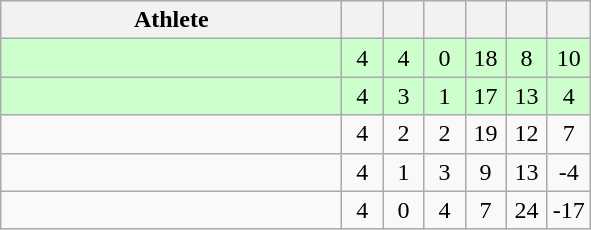<table class="wikitable" style="text-align:center;">
<tr>
<th width=220>Athlete</th>
<th width=20></th>
<th width=20></th>
<th width=20></th>
<th width=20></th>
<th width=20></th>
<th width=20></th>
</tr>
<tr bgcolor=ccffcc>
<td align="left"></td>
<td>4</td>
<td>4</td>
<td>0</td>
<td>18</td>
<td>8</td>
<td>10</td>
</tr>
<tr bgcolor=ccffcc>
<td align="left"></td>
<td>4</td>
<td>3</td>
<td>1</td>
<td>17</td>
<td>13</td>
<td>4</td>
</tr>
<tr>
<td align="left"></td>
<td>4</td>
<td>2</td>
<td>2</td>
<td>19</td>
<td>12</td>
<td>7</td>
</tr>
<tr>
<td align="left"></td>
<td>4</td>
<td>1</td>
<td>3</td>
<td>9</td>
<td>13</td>
<td>-4</td>
</tr>
<tr>
<td align="left"></td>
<td>4</td>
<td>0</td>
<td>4</td>
<td>7</td>
<td>24</td>
<td>-17</td>
</tr>
</table>
